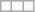<table class="wikitable">
<tr style="text-align: center">
<td></td>
<td></td>
<td></td>
</tr>
</table>
